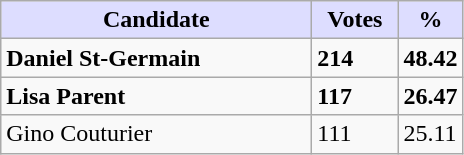<table class="wikitable">
<tr>
<th style="background:#ddf; width:200px;">Candidate</th>
<th style="background:#ddf; width:50px;">Votes</th>
<th style="background:#ddf; width:30px;">%</th>
</tr>
<tr>
<td><strong>Daniel St-Germain</strong></td>
<td><strong>214</strong></td>
<td><strong>48.42</strong></td>
</tr>
<tr>
<td><strong>Lisa Parent</strong></td>
<td><strong>117</strong></td>
<td><strong>26.47</strong></td>
</tr>
<tr>
<td>Gino Couturier</td>
<td>111</td>
<td>25.11</td>
</tr>
</table>
